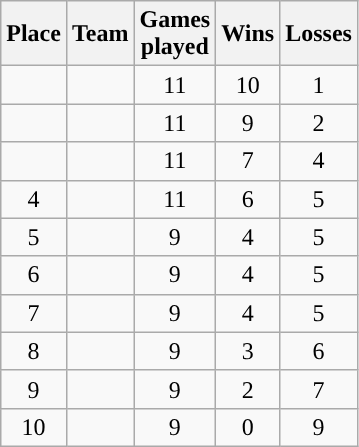<table class="wikitable" style="text-align:center;">
<tr>
<th>Place</th>
<th>Team</th>
<th>Games<br>played</th>
<th>Wins</th>
<th>Losses</th>
</tr>
<tr>
<td></td>
<td align=left></td>
<td>11</td>
<td>10</td>
<td>1</td>
</tr>
<tr>
<td></td>
<td align=left></td>
<td>11</td>
<td>9</td>
<td>2</td>
</tr>
<tr>
<td></td>
<td align=left></td>
<td>11</td>
<td>7</td>
<td>4</td>
</tr>
<tr>
<td>4</td>
<td align=left></td>
<td>11</td>
<td>6</td>
<td>5</td>
</tr>
<tr>
<td>5</td>
<td align=left></td>
<td>9</td>
<td>4</td>
<td>5</td>
</tr>
<tr>
<td>6</td>
<td align=left></td>
<td>9</td>
<td>4</td>
<td>5</td>
</tr>
<tr>
<td>7</td>
<td align=left></td>
<td>9</td>
<td>4</td>
<td>5</td>
</tr>
<tr>
<td>8</td>
<td align=left></td>
<td>9</td>
<td>3</td>
<td>6</td>
</tr>
<tr>
<td>9</td>
<td align=left></td>
<td>9</td>
<td>2</td>
<td>7</td>
</tr>
<tr>
<td>10</td>
<td align=left></td>
<td>9</td>
<td>0</td>
<td>9</td>
</tr>
</table>
